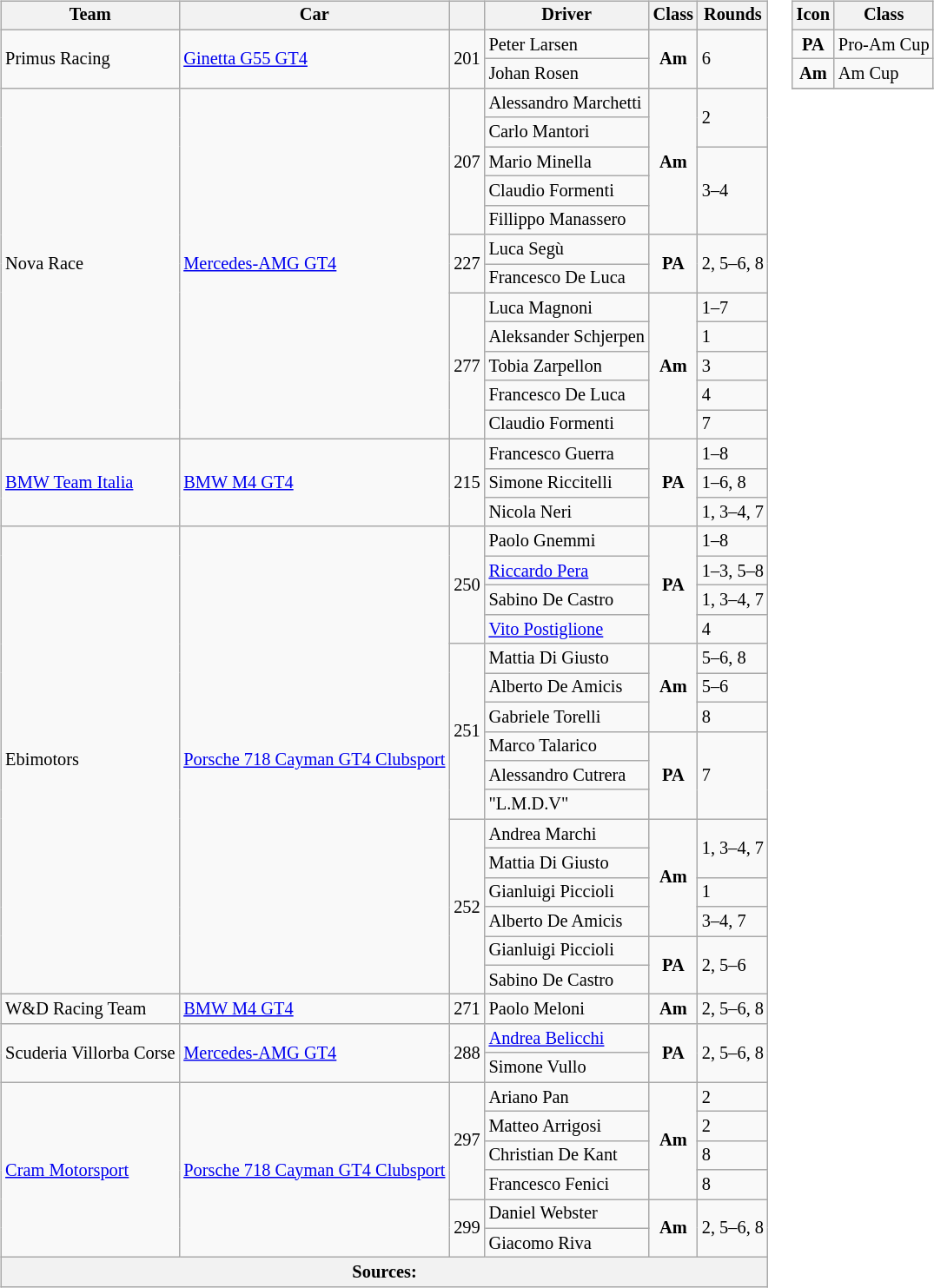<table>
<tr>
<td><br><table class="wikitable" style="font-size: 85%;">
<tr>
<th>Team</th>
<th>Car</th>
<th></th>
<th>Driver</th>
<th>Class</th>
<th>Rounds</th>
</tr>
<tr>
<td rowspan=2> Primus Racing</td>
<td rowspan=2><a href='#'>Ginetta G55 GT4</a></td>
<td rowspan=2 align=center>201</td>
<td> Peter Larsen</td>
<td rowspan=2 align=center><strong><span>Am</span></strong></td>
<td rowspan=2>6</td>
</tr>
<tr>
<td> Johan Rosen</td>
</tr>
<tr>
<td rowspan=12> Nova Race</td>
<td rowspan=12><a href='#'>Mercedes-AMG GT4</a></td>
<td rowspan=5 align=center>207</td>
<td> Alessandro Marchetti</td>
<td rowspan=5 align=center><strong><span>Am</span></strong></td>
<td rowspan=2>2</td>
</tr>
<tr>
<td> Carlo Mantori</td>
</tr>
<tr>
<td> Mario Minella</td>
<td rowspan=3>3–4</td>
</tr>
<tr>
<td> Claudio Formenti</td>
</tr>
<tr>
<td> Fillippo Manassero</td>
</tr>
<tr>
<td rowspan=2 align=center>227</td>
<td> Luca Segù</td>
<td rowspan=2 align=center><strong><span>PA</span></strong></td>
<td rowspan=2>2, 5–6, 8</td>
</tr>
<tr>
<td> Francesco De Luca</td>
</tr>
<tr>
<td rowspan=5 align=center>277</td>
<td> Luca Magnoni</td>
<td rowspan=5 align=center><strong><span>Am</span></strong></td>
<td>1–7</td>
</tr>
<tr>
<td> Aleksander Schjerpen</td>
<td>1</td>
</tr>
<tr>
<td> Tobia Zarpellon</td>
<td>3</td>
</tr>
<tr>
<td> Francesco De Luca</td>
<td>4</td>
</tr>
<tr>
<td> Claudio Formenti</td>
<td>7</td>
</tr>
<tr>
<td rowspan=3> <a href='#'>BMW Team Italia</a></td>
<td rowspan=3><a href='#'>BMW M4 GT4</a></td>
<td rowspan=3 align=center>215</td>
<td> Francesco Guerra</td>
<td rowspan=3 align=center><strong><span>PA</span></strong></td>
<td>1–8</td>
</tr>
<tr>
<td> Simone Riccitelli</td>
<td>1–6, 8</td>
</tr>
<tr>
<td> Nicola Neri</td>
<td>1, 3–4, 7</td>
</tr>
<tr>
<td rowspan=16> Ebimotors</td>
<td rowspan=16><a href='#'>Porsche 718 Cayman GT4 Clubsport</a></td>
<td rowspan=4 align=center>250</td>
<td> Paolo Gnemmi</td>
<td rowspan=4 align=center><strong><span>PA</span></strong></td>
<td>1–8</td>
</tr>
<tr>
<td> <a href='#'>Riccardo Pera</a></td>
<td>1–3, 5–8</td>
</tr>
<tr>
<td> Sabino De Castro</td>
<td>1, 3–4, 7</td>
</tr>
<tr>
<td> <a href='#'>Vito Postiglione</a></td>
<td>4</td>
</tr>
<tr>
<td rowspan=6 align=center>251</td>
<td> Mattia Di Giusto</td>
<td rowspan=3 align=center><strong><span>Am</span></strong></td>
<td>5–6, 8</td>
</tr>
<tr>
<td> Alberto De Amicis</td>
<td>5–6</td>
</tr>
<tr>
<td> Gabriele Torelli</td>
<td>8</td>
</tr>
<tr>
<td> Marco Talarico</td>
<td rowspan=3 align=center><strong><span>PA</span></strong></td>
<td rowspan=3>7</td>
</tr>
<tr>
<td> Alessandro Cutrera</td>
</tr>
<tr>
<td> "L.M.D.V"</td>
</tr>
<tr>
<td rowspan=6 align=center>252</td>
<td> Andrea Marchi</td>
<td rowspan=4 align=center><strong><span>Am</span></strong></td>
<td rowspan=2>1, 3–4, 7</td>
</tr>
<tr>
<td> Mattia Di Giusto</td>
</tr>
<tr>
<td> Gianluigi Piccioli</td>
<td>1</td>
</tr>
<tr>
<td> Alberto De Amicis</td>
<td>3–4, 7</td>
</tr>
<tr>
<td> Gianluigi Piccioli</td>
<td rowspan=2 align=center><strong><span>PA</span></strong></td>
<td rowspan=2>2, 5–6</td>
</tr>
<tr>
<td> Sabino De Castro</td>
</tr>
<tr>
<td> W&D Racing Team</td>
<td><a href='#'>BMW M4 GT4</a></td>
<td align=center>271</td>
<td> Paolo Meloni</td>
<td align=center><strong><span>Am</span></strong></td>
<td>2, 5–6, 8</td>
</tr>
<tr>
<td rowspan=2> Scuderia Villorba Corse</td>
<td rowspan=2><a href='#'>Mercedes-AMG GT4</a></td>
<td rowspan=2 align=center>288</td>
<td> <a href='#'>Andrea Belicchi</a></td>
<td rowspan=2 align=center><strong><span>PA</span></strong></td>
<td rowspan=2>2, 5–6, 8</td>
</tr>
<tr>
<td> Simone Vullo</td>
</tr>
<tr>
<td rowspan=6> <a href='#'>Cram Motorsport</a></td>
<td rowspan=6><a href='#'>Porsche 718 Cayman GT4 Clubsport</a></td>
<td rowspan=4 align=center>297</td>
<td> Ariano Pan</td>
<td rowspan=4 align=center><strong><span>Am</span></strong></td>
<td>2</td>
</tr>
<tr>
<td> Matteo Arrigosi</td>
<td>2</td>
</tr>
<tr>
<td> Christian De Kant</td>
<td>8</td>
</tr>
<tr>
<td> Francesco Fenici</td>
<td>8</td>
</tr>
<tr>
<td rowspan=2 align=center>299</td>
<td> Daniel Webster</td>
<td rowspan=2 align=center><strong><span>Am</span></strong></td>
<td rowspan=2>2, 5–6, 8</td>
</tr>
<tr>
<td> Giacomo Riva</td>
</tr>
<tr>
<th colspan=6>Sources:</th>
</tr>
</table>
</td>
<td valign="top"><br><table class="wikitable" style="font-size: 85%;">
<tr>
<th>Icon</th>
<th>Class</th>
</tr>
<tr>
<td align=center><strong><span>PA</span></strong></td>
<td>Pro-Am Cup</td>
</tr>
<tr>
<td align=center><strong><span>Am</span></strong></td>
<td>Am Cup</td>
</tr>
<tr>
</tr>
</table>
</td>
</tr>
</table>
